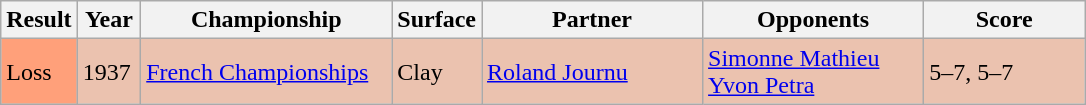<table class="sortable wikitable">
<tr>
<th style="width:40px">Result</th>
<th style="width:35px">Year</th>
<th style="width:160px">Championship</th>
<th style="width:50px">Surface</th>
<th style="width:140px">Partner</th>
<th style="width:140px">Opponents</th>
<th style="width:100px" class="unsortable">Score</th>
</tr>
<tr style="background:#ebc2af;">
<td style="background:#ffa07a;">Loss</td>
<td>1937</td>
<td><a href='#'>French Championships</a></td>
<td>Clay</td>
<td> <a href='#'>Roland Journu</a></td>
<td> <a href='#'>Simonne Mathieu</a> <br>  <a href='#'>Yvon Petra</a></td>
<td>5–7, 5–7</td>
</tr>
</table>
